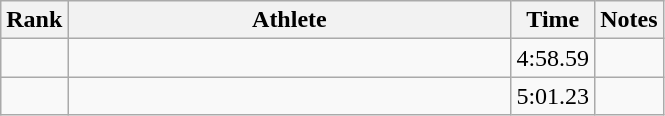<table class="wikitable" style="text-align:center">
<tr>
<th>Rank</th>
<th Style="width:18em">Athlete</th>
<th>Time</th>
<th>Notes</th>
</tr>
<tr>
<td></td>
<td style="text-align:left"></td>
<td>4:58.59</td>
<td></td>
</tr>
<tr>
<td></td>
<td style="text-align:left"></td>
<td>5:01.23</td>
<td></td>
</tr>
</table>
